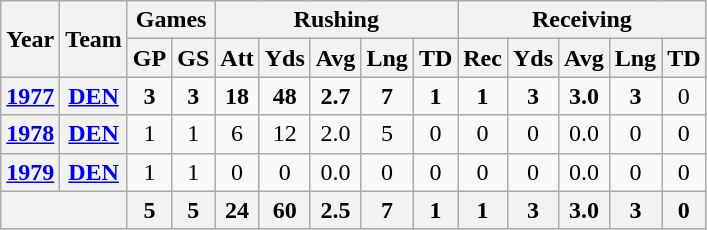<table class="wikitable" style="text-align:center;">
<tr>
<th rowspan="2">Year</th>
<th rowspan="2">Team</th>
<th colspan="2">Games</th>
<th colspan="5">Rushing</th>
<th colspan="5">Receiving</th>
</tr>
<tr>
<th>GP</th>
<th>GS</th>
<th>Att</th>
<th>Yds</th>
<th>Avg</th>
<th>Lng</th>
<th>TD</th>
<th>Rec</th>
<th>Yds</th>
<th>Avg</th>
<th>Lng</th>
<th>TD</th>
</tr>
<tr>
<th><a href='#'>1977</a></th>
<th><a href='#'>DEN</a></th>
<td><strong>3</strong></td>
<td><strong>3</strong></td>
<td><strong>18</strong></td>
<td><strong>48</strong></td>
<td><strong>2.7</strong></td>
<td><strong>7</strong></td>
<td><strong>1</strong></td>
<td><strong>1</strong></td>
<td><strong>3</strong></td>
<td><strong>3.0</strong></td>
<td><strong>3</strong></td>
<td>0</td>
</tr>
<tr>
<th><a href='#'>1978</a></th>
<th><a href='#'>DEN</a></th>
<td>1</td>
<td>1</td>
<td>6</td>
<td>12</td>
<td>2.0</td>
<td>5</td>
<td>0</td>
<td>0</td>
<td>0</td>
<td>0.0</td>
<td>0</td>
<td>0</td>
</tr>
<tr>
<th><a href='#'>1979</a></th>
<th><a href='#'>DEN</a></th>
<td>1</td>
<td>1</td>
<td>0</td>
<td>0</td>
<td>0.0</td>
<td>0</td>
<td>0</td>
<td>0</td>
<td>0</td>
<td>0.0</td>
<td>0</td>
<td>0</td>
</tr>
<tr>
<th colspan="2"></th>
<th>5</th>
<th>5</th>
<th>24</th>
<th>60</th>
<th>2.5</th>
<th>7</th>
<th>1</th>
<th>1</th>
<th>3</th>
<th>3.0</th>
<th>3</th>
<th>0</th>
</tr>
</table>
